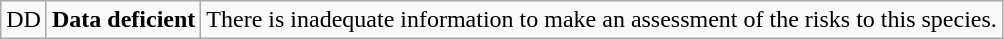<table class="wikitable" style="text-align:left">
<tr>
<td>DD</td>
<td><strong>Data deficient</strong></td>
<td>There is inadequate information to make an assessment of the risks to this species.</td>
</tr>
</table>
